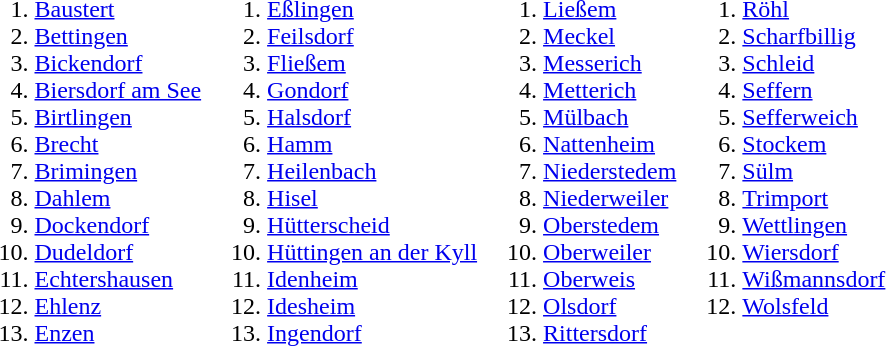<table>
<tr>
<td valign=top><br><ol><li><a href='#'>Baustert</a></li><li><a href='#'>Bettingen</a></li><li><a href='#'>Bickendorf</a></li><li><a href='#'>Biersdorf am See</a></li><li><a href='#'>Birtlingen</a></li><li><a href='#'>Brecht</a></li><li><a href='#'>Brimingen</a></li><li><a href='#'>Dahlem</a></li><li><a href='#'>Dockendorf</a></li><li><a href='#'>Dudeldorf</a></li><li><a href='#'>Echtershausen</a></li><li><a href='#'>Ehlenz</a></li><li><a href='#'>Enzen</a></li></ol></td>
<td><br><ol>
<li> <a href='#'>Eßlingen</a> 
<li> <a href='#'>Feilsdorf</a> 
<li> <a href='#'>Fließem</a> 
<li> <a href='#'>Gondorf</a> 
<li> <a href='#'>Halsdorf</a> 
<li> <a href='#'>Hamm</a> 
<li> <a href='#'>Heilenbach</a> 
<li> <a href='#'>Hisel</a> 
<li> <a href='#'>Hütterscheid</a> 
<li> <a href='#'>Hüttingen an der Kyll</a> 
<li> <a href='#'>Idenheim</a> 
<li> <a href='#'>Idesheim</a> 
<li> <a href='#'>Ingendorf</a> 
</ol></td>
<td><br><ol>
<li> <a href='#'>Ließem</a> 
<li> <a href='#'>Meckel</a> 
<li> <a href='#'>Messerich</a> 
<li> <a href='#'>Metterich</a> 
<li> <a href='#'>Mülbach</a> 
<li> <a href='#'>Nattenheim</a> 
<li> <a href='#'>Niederstedem</a> 
<li> <a href='#'>Niederweiler</a> 
<li> <a href='#'>Oberstedem</a> 
<li> <a href='#'>Oberweiler</a> 
<li> <a href='#'>Oberweis</a> 
<li> <a href='#'>Olsdorf</a> 
<li> <a href='#'>Rittersdorf</a> 
</ol></td>
<td valign=top><br><ol>
<li> <a href='#'>Röhl</a> 
<li> <a href='#'>Scharfbillig</a> 
<li> <a href='#'>Schleid</a> 
<li> <a href='#'>Seffern</a> 
<li> <a href='#'>Sefferweich</a> 
<li> <a href='#'>Stockem</a> 
<li> <a href='#'>Sülm</a> 
<li> <a href='#'>Trimport</a> 
<li> <a href='#'>Wettlingen</a> 
<li> <a href='#'>Wiersdorf</a> 
<li> <a href='#'>Wißmannsdorf</a> 
<li> <a href='#'>Wolsfeld</a> 
</ol></td>
</tr>
</table>
